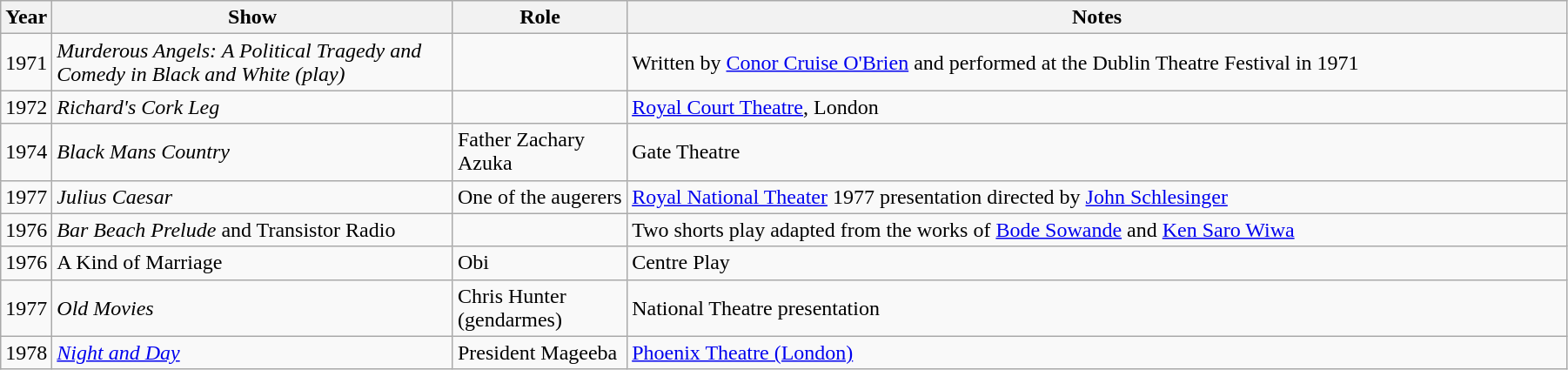<table class="wikitable sortable" style="width:95%;">
<tr>
<th>Year</th>
<th>Show</th>
<th>Role</th>
<th width="60%" class="unsortable">Notes</th>
</tr>
<tr>
<td style="text-align:center;">1971</td>
<td><em>Murderous Angels: A Political Tragedy and Comedy in Black and White (play)</em></td>
<td></td>
<td>Written by <a href='#'>Conor Cruise O'Brien</a> and performed at the Dublin Theatre Festival in 1971</td>
</tr>
<tr>
<td style="text-align:center;">1972</td>
<td><em>Richard's Cork Leg</em></td>
<td></td>
<td><a href='#'>Royal Court Theatre</a>, London</td>
</tr>
<tr>
<td style="text-align:center;">1974</td>
<td><em>Black Mans Country</em></td>
<td>Father Zachary Azuka</td>
<td>Gate Theatre</td>
</tr>
<tr>
<td style="text-align:center;">1977</td>
<td><em>Julius Caesar</em></td>
<td>One of the augerers</td>
<td><a href='#'>Royal National Theater</a> 1977 presentation directed by <a href='#'>John Schlesinger</a></td>
</tr>
<tr>
<td style="text-align:center;">1976</td>
<td><em>Bar Beach Prelude</em> and Transistor Radio</td>
<td></td>
<td>Two shorts play adapted from the works of <a href='#'>Bode Sowande</a> and <a href='#'>Ken Saro Wiwa</a></td>
</tr>
<tr>
<td style="text-align:center;">1976</td>
<td>A Kind of Marriage</td>
<td>Obi</td>
<td>Centre Play</td>
</tr>
<tr>
<td style="text-align:center;">1977</td>
<td><em>Old Movies</em></td>
<td>Chris Hunter (gendarmes)</td>
<td>National Theatre presentation</td>
</tr>
<tr>
<td style="text-align:center;">1978</td>
<td><em><a href='#'>Night and Day</a></em></td>
<td>President Mageeba</td>
<td><a href='#'>Phoenix Theatre (London)</a></td>
</tr>
</table>
